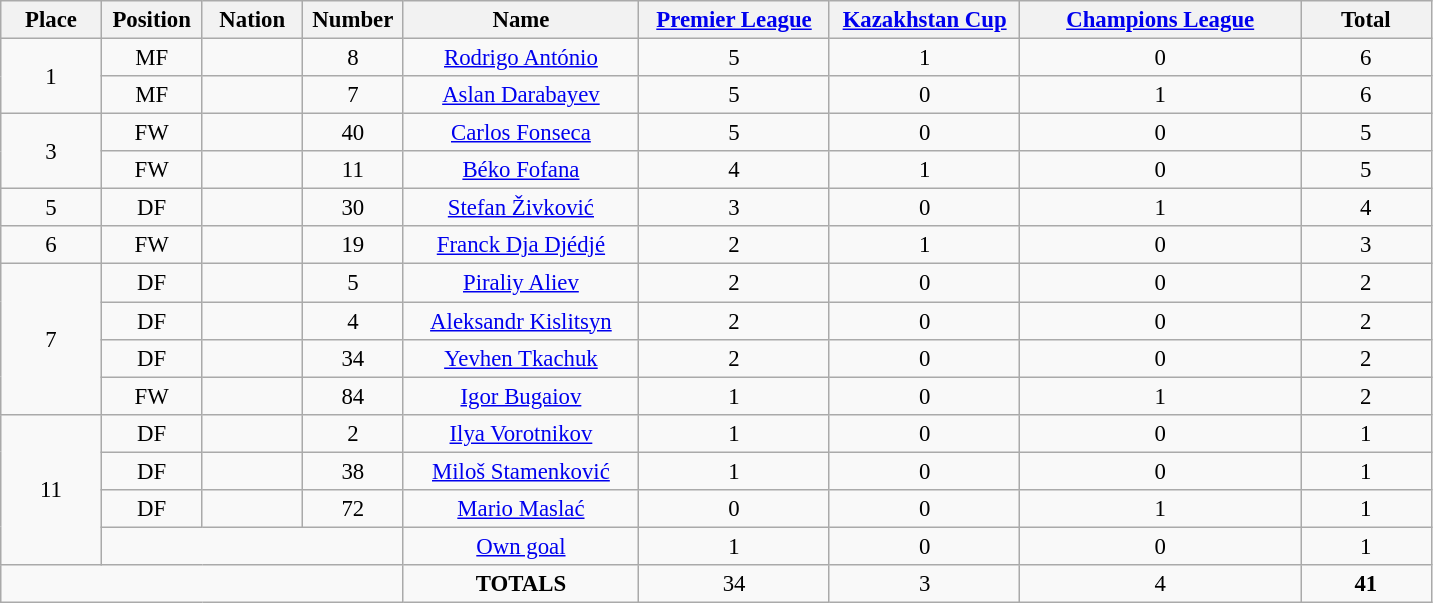<table class="wikitable" style="font-size: 95%; text-align: center;">
<tr>
<th width=60>Place</th>
<th width=60>Position</th>
<th width=60>Nation</th>
<th width=60>Number</th>
<th width=150>Name</th>
<th width=120><a href='#'>Premier League</a></th>
<th width=120><a href='#'>Kazakhstan Cup</a></th>
<th width=180><a href='#'>Champions League</a></th>
<th width=80><strong>Total</strong></th>
</tr>
<tr>
<td rowspan="2">1</td>
<td>MF</td>
<td></td>
<td>8</td>
<td><a href='#'>Rodrigo António</a></td>
<td>5</td>
<td>1</td>
<td>0</td>
<td>6</td>
</tr>
<tr>
<td>MF</td>
<td></td>
<td>7</td>
<td><a href='#'>Aslan Darabayev</a></td>
<td>5</td>
<td>0</td>
<td>1</td>
<td>6</td>
</tr>
<tr>
<td rowspan="2">3</td>
<td>FW</td>
<td></td>
<td>40</td>
<td><a href='#'>Carlos Fonseca</a></td>
<td>5</td>
<td>0</td>
<td>0</td>
<td>5</td>
</tr>
<tr>
<td>FW</td>
<td></td>
<td>11</td>
<td><a href='#'>Béko Fofana</a></td>
<td>4</td>
<td>1</td>
<td>0</td>
<td>5</td>
</tr>
<tr>
<td>5</td>
<td>DF</td>
<td></td>
<td>30</td>
<td><a href='#'>Stefan Živković</a></td>
<td>3</td>
<td>0</td>
<td>1</td>
<td>4</td>
</tr>
<tr>
<td>6</td>
<td>FW</td>
<td></td>
<td>19</td>
<td><a href='#'>Franck Dja Djédjé</a></td>
<td>2</td>
<td>1</td>
<td>0</td>
<td>3</td>
</tr>
<tr>
<td rowspan="4">7</td>
<td>DF</td>
<td></td>
<td>5</td>
<td><a href='#'>Piraliy Aliev</a></td>
<td>2</td>
<td>0</td>
<td>0</td>
<td>2</td>
</tr>
<tr>
<td>DF</td>
<td></td>
<td>4</td>
<td><a href='#'>Aleksandr Kislitsyn</a></td>
<td>2</td>
<td>0</td>
<td>0</td>
<td>2</td>
</tr>
<tr>
<td>DF</td>
<td></td>
<td>34</td>
<td><a href='#'>Yevhen Tkachuk</a></td>
<td>2</td>
<td>0</td>
<td>0</td>
<td>2</td>
</tr>
<tr>
<td>FW</td>
<td></td>
<td>84</td>
<td><a href='#'>Igor Bugaiov</a></td>
<td>1</td>
<td>0</td>
<td>1</td>
<td>2</td>
</tr>
<tr>
<td rowspan="4">11</td>
<td>DF</td>
<td></td>
<td>2</td>
<td><a href='#'>Ilya Vorotnikov</a></td>
<td>1</td>
<td>0</td>
<td>0</td>
<td>1</td>
</tr>
<tr>
<td>DF</td>
<td></td>
<td>38</td>
<td><a href='#'>Miloš Stamenković</a></td>
<td>1</td>
<td>0</td>
<td>0</td>
<td>1</td>
</tr>
<tr>
<td>DF</td>
<td></td>
<td>72</td>
<td><a href='#'>Mario Maslać</a></td>
<td>0</td>
<td>0</td>
<td>1</td>
<td>1</td>
</tr>
<tr>
<td colspan="3"></td>
<td><a href='#'>Own goal</a></td>
<td>1</td>
<td>0</td>
<td>0</td>
<td>1</td>
</tr>
<tr>
<td colspan="4"></td>
<td><strong>TOTALS</strong></td>
<td>34</td>
<td>3</td>
<td>4</td>
<td><strong>41</strong></td>
</tr>
</table>
